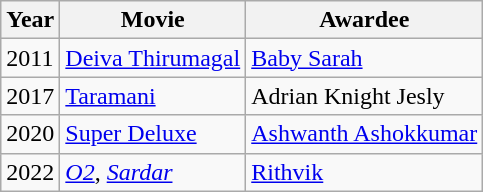<table class="wikitable">
<tr>
<th>Year</th>
<th>Movie</th>
<th>Awardee</th>
</tr>
<tr>
<td>2011</td>
<td><a href='#'>Deiva Thirumagal</a></td>
<td><a href='#'>Baby Sarah</a></td>
</tr>
<tr>
<td>2017</td>
<td><a href='#'>Taramani</a></td>
<td>Adrian Knight Jesly</td>
</tr>
<tr>
<td>2020</td>
<td><a href='#'>Super Deluxe</a></td>
<td><a href='#'>Ashwanth Ashokkumar</a></td>
</tr>
<tr>
<td>2022</td>
<td><em><a href='#'>O2</a></em>, <em><a href='#'>Sardar</a></em></td>
<td><a href='#'>Rithvik</a></td>
</tr>
</table>
